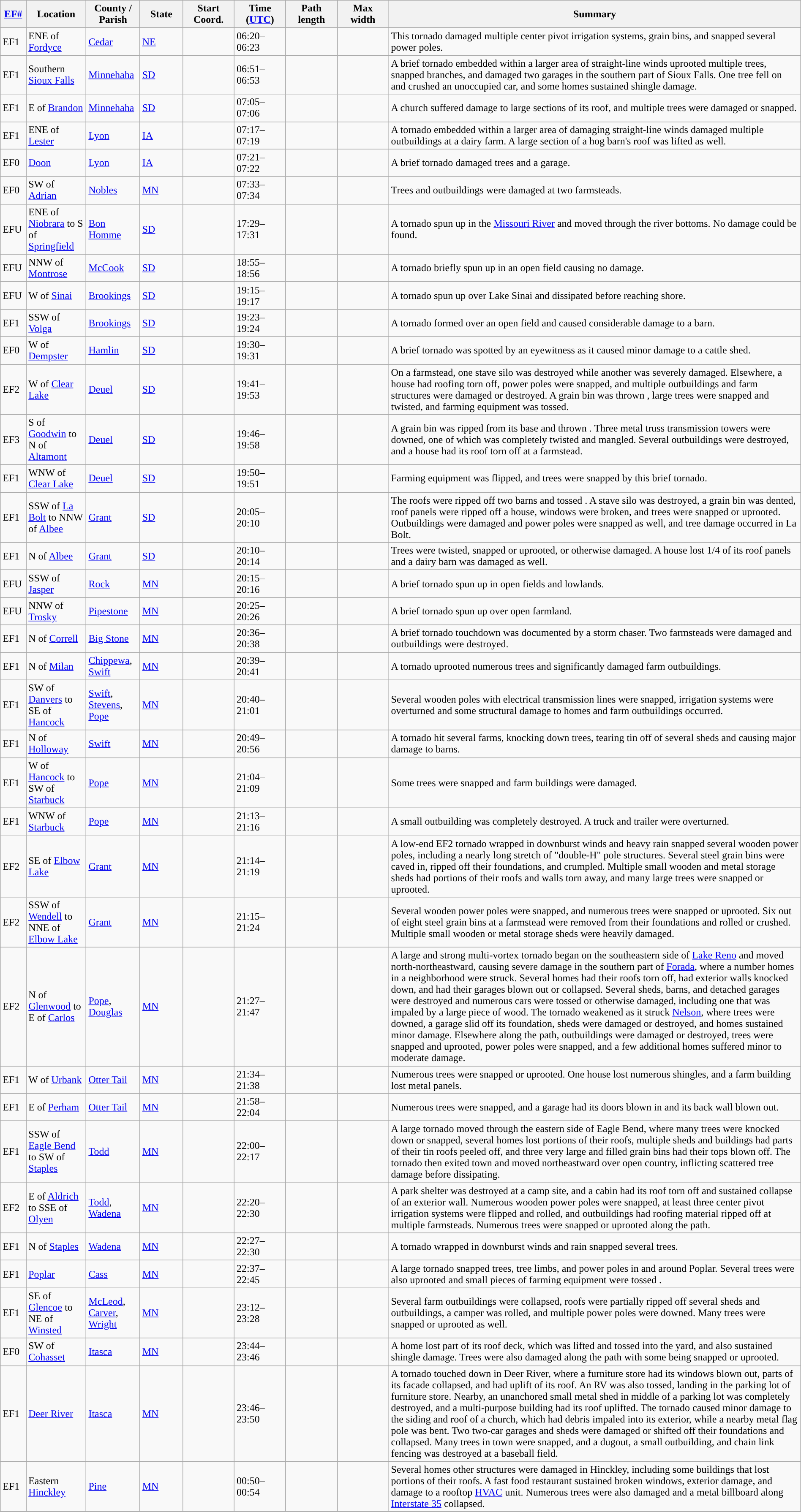<table class="wikitable sortable" style="width:100%;">
<tr>
<th scope="col"  style="width:3%; text-align:center;"><a href='#'>EF#</a></th>
<th scope="col"  style="width:7%; text-align:center;" class="unsortable">Location</th>
<th scope="col"  style="width:6%; text-align:center;" class="unsortable">County / Parish</th>
<th scope="col"  style="width:5%; text-align:center;">State</th>
<th scope="col"  style="width:6%; text-align:center;">Start Coord.</th>
<th scope="col"  style="width:6%; text-align:center;">Time (<a href='#'>UTC</a>)</th>
<th scope="col"  style="width:6%; text-align:center;">Path length</th>
<th scope="col"  style="width:6%; text-align:center;">Max width</th>
<th scope="col" class="unsortable" style="width:48%; text-align:center;">Summary</th>
</tr>
<tr>
<td>EF1</td>
<td>ENE of <a href='#'>Fordyce</a></td>
<td><a href='#'>Cedar</a></td>
<td><a href='#'>NE</a></td>
<td></td>
<td>06:20–06:23</td>
<td></td>
<td></td>
<td>This tornado damaged multiple center pivot irrigation systems, grain bins, and snapped several power poles.</td>
</tr>
<tr>
<td>EF1</td>
<td>Southern <a href='#'>Sioux Falls</a></td>
<td><a href='#'>Minnehaha</a></td>
<td><a href='#'>SD</a></td>
<td></td>
<td>06:51–06:53</td>
<td></td>
<td></td>
<td>A brief tornado embedded within a larger area of straight-line winds uprooted multiple trees, snapped branches, and damaged two garages in the southern part of Sioux Falls. One tree fell on and crushed an unoccupied car, and some homes sustained shingle damage.</td>
</tr>
<tr>
<td>EF1</td>
<td>E of <a href='#'>Brandon</a></td>
<td><a href='#'>Minnehaha</a></td>
<td><a href='#'>SD</a></td>
<td></td>
<td>07:05–07:06</td>
<td></td>
<td></td>
<td>A church suffered damage to large sections of its roof, and multiple trees were damaged or snapped.</td>
</tr>
<tr>
<td>EF1</td>
<td>ENE of <a href='#'>Lester</a></td>
<td><a href='#'>Lyon</a></td>
<td><a href='#'>IA</a></td>
<td></td>
<td>07:17–07:19</td>
<td></td>
<td></td>
<td>A tornado embedded within a larger area of damaging straight-line winds damaged multiple outbuildings at a dairy farm. A large section of a hog barn's roof was lifted as well.</td>
</tr>
<tr>
<td>EF0</td>
<td><a href='#'>Doon</a></td>
<td><a href='#'>Lyon</a></td>
<td><a href='#'>IA</a></td>
<td></td>
<td>07:21–07:22</td>
<td></td>
<td></td>
<td>A brief tornado damaged trees and a garage.</td>
</tr>
<tr>
<td>EF0</td>
<td>SW of <a href='#'>Adrian</a></td>
<td><a href='#'>Nobles</a></td>
<td><a href='#'>MN</a></td>
<td></td>
<td>07:33–07:34</td>
<td></td>
<td></td>
<td>Trees and outbuildings were damaged at two farmsteads.</td>
</tr>
<tr>
<td>EFU</td>
<td>ENE of <a href='#'>Niobrara</a> to S of <a href='#'>Springfield</a></td>
<td><a href='#'>Bon Homme</a></td>
<td><a href='#'>SD</a></td>
<td></td>
<td>17:29–17:31</td>
<td></td>
<td></td>
<td>A tornado spun up in the <a href='#'>Missouri River</a> and moved through the river bottoms. No damage could be found.</td>
</tr>
<tr>
<td>EFU</td>
<td>NNW of <a href='#'>Montrose</a></td>
<td><a href='#'>McCook</a></td>
<td><a href='#'>SD</a></td>
<td></td>
<td>18:55–18:56</td>
<td></td>
<td></td>
<td>A tornado briefly spun up in an open field causing no damage.</td>
</tr>
<tr>
<td>EFU</td>
<td>W of <a href='#'>Sinai</a></td>
<td><a href='#'>Brookings</a></td>
<td><a href='#'>SD</a></td>
<td></td>
<td>19:15–19:17</td>
<td></td>
<td></td>
<td>A tornado spun up over Lake Sinai and dissipated before reaching shore.</td>
</tr>
<tr>
<td>EF1</td>
<td>SSW of <a href='#'>Volga</a></td>
<td><a href='#'>Brookings</a></td>
<td><a href='#'>SD</a></td>
<td></td>
<td>19:23–19:24</td>
<td></td>
<td></td>
<td>A tornado formed over an open field and caused considerable damage to a barn.</td>
</tr>
<tr>
<td>EF0</td>
<td>W of <a href='#'>Dempster</a></td>
<td><a href='#'>Hamlin</a></td>
<td><a href='#'>SD</a></td>
<td></td>
<td>19:30–19:31</td>
<td></td>
<td></td>
<td>A brief tornado was spotted by an eyewitness as it caused minor damage to a cattle shed.</td>
</tr>
<tr>
<td>EF2</td>
<td>W of <a href='#'>Clear Lake</a></td>
<td><a href='#'>Deuel</a></td>
<td><a href='#'>SD</a></td>
<td></td>
<td>19:41–19:53</td>
<td></td>
<td></td>
<td>On a farmstead, one stave silo was destroyed while another was severely damaged. Elsewhere, a house had roofing torn off, power poles were snapped, and multiple outbuildings and farm structures were damaged or destroyed. A grain bin was thrown , large trees were snapped and twisted, and farming equipment was tossed.</td>
</tr>
<tr>
<td>EF3</td>
<td>S of <a href='#'>Goodwin</a> to N of <a href='#'>Altamont</a></td>
<td><a href='#'>Deuel</a></td>
<td><a href='#'>SD</a></td>
<td></td>
<td>19:46–19:58</td>
<td></td>
<td></td>
<td>A grain bin was ripped from its base and thrown . Three metal truss transmission towers were downed, one of which was completely twisted and mangled. Several outbuildings were destroyed, and a house had its roof torn off at a farmstead.</td>
</tr>
<tr>
<td>EF1</td>
<td>WNW of <a href='#'>Clear Lake</a></td>
<td><a href='#'>Deuel</a></td>
<td><a href='#'>SD</a></td>
<td></td>
<td>19:50–19:51</td>
<td></td>
<td></td>
<td>Farming equipment was flipped, and trees were snapped by this brief tornado.</td>
</tr>
<tr>
<td>EF1</td>
<td>SSW of <a href='#'>La Bolt</a> to NNW of <a href='#'>Albee</a></td>
<td><a href='#'>Grant</a></td>
<td><a href='#'>SD</a></td>
<td></td>
<td>20:05–20:10</td>
<td></td>
<td></td>
<td>The roofs were ripped off two barns and tossed . A stave silo was destroyed, a grain bin was dented, roof panels were ripped off a house, windows were broken, and trees were snapped or uprooted. Outbuildings were damaged and power poles were snapped as well, and tree damage occurred in La Bolt.</td>
</tr>
<tr>
<td>EF1</td>
<td>N of <a href='#'>Albee</a></td>
<td><a href='#'>Grant</a></td>
<td><a href='#'>SD</a></td>
<td></td>
<td>20:10–20:14</td>
<td></td>
<td></td>
<td>Trees were twisted, snapped or uprooted, or otherwise damaged. A house lost 1/4 of its roof panels and a dairy barn was damaged as well.</td>
</tr>
<tr>
<td>EFU</td>
<td>SSW of <a href='#'>Jasper</a></td>
<td><a href='#'>Rock</a></td>
<td><a href='#'>MN</a></td>
<td></td>
<td>20:15–20:16</td>
<td></td>
<td></td>
<td>A brief tornado spun up in open fields and lowlands.</td>
</tr>
<tr>
<td>EFU</td>
<td>NNW of <a href='#'>Trosky</a></td>
<td><a href='#'>Pipestone</a></td>
<td><a href='#'>MN</a></td>
<td></td>
<td>20:25–20:26</td>
<td></td>
<td></td>
<td>A brief tornado spun up over open farmland.</td>
</tr>
<tr>
<td>EF1</td>
<td>N of <a href='#'>Correll</a></td>
<td><a href='#'>Big Stone</a></td>
<td><a href='#'>MN</a></td>
<td></td>
<td>20:36–20:38</td>
<td></td>
<td></td>
<td>A brief tornado touchdown was documented by a storm chaser. Two farmsteads were damaged and outbuildings were destroyed.</td>
</tr>
<tr>
<td>EF1</td>
<td>N of <a href='#'>Milan</a></td>
<td><a href='#'>Chippewa</a>, <a href='#'>Swift</a></td>
<td><a href='#'>MN</a></td>
<td></td>
<td>20:39–20:41</td>
<td></td>
<td></td>
<td>A tornado uprooted numerous trees and significantly damaged farm outbuildings.</td>
</tr>
<tr>
<td>EF1</td>
<td>SW of <a href='#'>Danvers</a> to SE of <a href='#'>Hancock</a></td>
<td><a href='#'>Swift</a>, <a href='#'>Stevens</a>, <a href='#'>Pope</a></td>
<td><a href='#'>MN</a></td>
<td></td>
<td>20:40–21:01</td>
<td></td>
<td></td>
<td>Several wooden poles with electrical transmission lines were snapped, irrigation systems were overturned and some structural damage to homes and farm outbuildings occurred.</td>
</tr>
<tr>
<td>EF1</td>
<td>N of <a href='#'>Holloway</a></td>
<td><a href='#'>Swift</a></td>
<td><a href='#'>MN</a></td>
<td></td>
<td>20:49–20:56</td>
<td></td>
<td></td>
<td>A tornado hit several farms, knocking down trees, tearing tin off of several sheds and causing major damage to barns.</td>
</tr>
<tr>
<td>EF1</td>
<td>W of <a href='#'>Hancock</a> to SW of <a href='#'>Starbuck</a></td>
<td><a href='#'>Pope</a></td>
<td><a href='#'>MN</a></td>
<td></td>
<td>21:04–21:09</td>
<td></td>
<td></td>
<td>Some trees were snapped and farm buildings were damaged.</td>
</tr>
<tr>
<td>EF1</td>
<td>WNW of <a href='#'>Starbuck</a></td>
<td><a href='#'>Pope</a></td>
<td><a href='#'>MN</a></td>
<td></td>
<td>21:13–21:16</td>
<td></td>
<td></td>
<td>A small outbuilding was completely destroyed. A truck and trailer were overturned.</td>
</tr>
<tr>
<td>EF2</td>
<td>SE of <a href='#'>Elbow Lake</a></td>
<td><a href='#'>Grant</a></td>
<td><a href='#'>MN</a></td>
<td></td>
<td>21:14–21:19</td>
<td></td>
<td></td>
<td>A low-end EF2 tornado wrapped in downburst winds and heavy rain snapped several wooden power poles, including a nearly  long stretch of "double-H" pole structures. Several steel grain bins were caved in, ripped off their foundations, and crumpled. Multiple small wooden and metal storage sheds had portions of their roofs and walls torn away, and many large trees were snapped or uprooted.</td>
</tr>
<tr>
<td>EF2</td>
<td>SSW of <a href='#'>Wendell</a> to NNE of <a href='#'>Elbow Lake</a></td>
<td><a href='#'>Grant</a></td>
<td><a href='#'>MN</a></td>
<td></td>
<td>21:15–21:24</td>
<td></td>
<td></td>
<td>Several wooden power poles were snapped, and numerous trees were snapped or uprooted. Six out of eight steel grain bins at a farmstead were removed from their foundations and rolled or crushed. Multiple small wooden or metal storage sheds were heavily damaged.</td>
</tr>
<tr>
<td>EF2</td>
<td>N of <a href='#'>Glenwood</a> to E of <a href='#'>Carlos</a></td>
<td><a href='#'>Pope</a>, <a href='#'>Douglas</a></td>
<td><a href='#'>MN</a></td>
<td></td>
<td>21:27–21:47</td>
<td></td>
<td></td>
<td>A large and strong multi-vortex tornado began on the southeastern side of <a href='#'>Lake Reno</a> and moved north-northeastward, causing severe damage in the southern part of <a href='#'>Forada</a>, where a number homes in a neighborhood were struck. Several homes had their roofs torn off, had exterior walls knocked down, and had their garages blown out or collapsed. Several sheds, barns, and detached garages were destroyed and numerous cars were tossed or otherwise damaged, including one that was impaled by a large piece of wood. The tornado weakened as it struck <a href='#'>Nelson</a>, where trees were downed, a garage slid off its foundation, sheds were damaged or destroyed, and homes sustained minor damage. Elsewhere along the path, outbuildings were damaged or destroyed, trees were snapped and uprooted, power poles were snapped, and a few additional homes suffered minor to moderate damage.</td>
</tr>
<tr>
<td>EF1</td>
<td>W of <a href='#'>Urbank</a></td>
<td><a href='#'>Otter Tail</a></td>
<td><a href='#'>MN</a></td>
<td></td>
<td>21:34–21:38</td>
<td></td>
<td></td>
<td>Numerous trees were snapped or uprooted. One house lost numerous shingles, and a farm building lost metal panels.</td>
</tr>
<tr>
<td>EF1</td>
<td>E of <a href='#'>Perham</a></td>
<td><a href='#'>Otter Tail</a></td>
<td><a href='#'>MN</a></td>
<td></td>
<td>21:58–22:04</td>
<td></td>
<td></td>
<td>Numerous trees were snapped, and a garage had its doors blown in and its back wall blown out.</td>
</tr>
<tr>
<td>EF1</td>
<td>SSW of <a href='#'>Eagle Bend</a> to SW of <a href='#'>Staples</a></td>
<td><a href='#'>Todd</a></td>
<td><a href='#'>MN</a></td>
<td></td>
<td>22:00–22:17</td>
<td></td>
<td></td>
<td>A large tornado moved through the eastern side of Eagle Bend, where many trees were knocked down or snapped, several homes lost portions of their roofs, multiple sheds and buildings had parts of their tin roofs peeled off, and three very large and filled grain bins had their tops blown off. The tornado then exited town and moved northeastward over open country, inflicting scattered tree damage before dissipating.</td>
</tr>
<tr>
<td>EF2</td>
<td>E of <a href='#'>Aldrich</a> to SSE of <a href='#'>Olyen</a></td>
<td><a href='#'>Todd</a>, <a href='#'>Wadena</a></td>
<td><a href='#'>MN</a></td>
<td></td>
<td>22:20–22:30</td>
<td></td>
<td></td>
<td>A park shelter was destroyed at a camp site, and a cabin had its roof torn off and sustained collapse of an exterior wall. Numerous wooden power poles were snapped, at least three center pivot irrigation systems were flipped and rolled, and outbuildings had roofing material ripped off at multiple farmsteads. Numerous trees were snapped or uprooted along the path.</td>
</tr>
<tr>
<td>EF1</td>
<td>N of <a href='#'>Staples</a></td>
<td><a href='#'>Wadena</a></td>
<td><a href='#'>MN</a></td>
<td></td>
<td>22:27–22:30</td>
<td></td>
<td></td>
<td>A tornado wrapped in downburst winds and rain snapped several trees.</td>
</tr>
<tr>
<td>EF1</td>
<td><a href='#'>Poplar</a></td>
<td><a href='#'>Cass</a></td>
<td><a href='#'>MN</a></td>
<td></td>
<td>22:37–22:45</td>
<td></td>
<td></td>
<td>A large tornado snapped trees, tree limbs, and power poles in and around Poplar. Several trees were also uprooted and small pieces of farming equipment were tossed .</td>
</tr>
<tr>
<td>EF1</td>
<td>SE of <a href='#'>Glencoe</a> to NE of <a href='#'>Winsted</a></td>
<td><a href='#'>McLeod</a>, <a href='#'>Carver</a>, <a href='#'>Wright</a></td>
<td><a href='#'>MN</a></td>
<td></td>
<td>23:12–23:28</td>
<td></td>
<td></td>
<td>Several farm outbuildings were collapsed, roofs were partially ripped off several sheds and outbuildings, a camper was rolled, and multiple power poles were downed. Many trees were snapped or uprooted as well.</td>
</tr>
<tr>
<td>EF0</td>
<td>SW of <a href='#'>Cohasset</a></td>
<td><a href='#'>Itasca</a></td>
<td><a href='#'>MN</a></td>
<td></td>
<td>23:44–23:46</td>
<td></td>
<td></td>
<td>A home lost part of its roof deck, which was lifted and tossed into the yard, and also sustained shingle damage. Trees were also damaged along the path with some being snapped or uprooted.</td>
</tr>
<tr>
<td>EF1</td>
<td><a href='#'>Deer River</a></td>
<td><a href='#'>Itasca</a></td>
<td><a href='#'>MN</a></td>
<td></td>
<td>23:46–23:50</td>
<td></td>
<td></td>
<td>A tornado touched down in Deer River, where a furniture store had its windows blown out, parts of its facade collapsed, and had uplift of its roof. An RV was also tossed, landing in the parking lot of furniture store. Nearby, an unanchored small metal shed in middle of a parking lot was completely destroyed, and a multi-purpose building had its roof uplifted. The tornado caused minor damage to the siding and roof of a church, which had debris impaled into its exterior, while a nearby metal flag pole was bent. Two two-car garages and sheds were damaged or shifted off their foundations and collapsed. Many trees in town were snapped, and a dugout, a small outbuilding, and chain link fencing was destroyed at a baseball field.</td>
</tr>
<tr>
<td>EF1</td>
<td>Eastern <a href='#'>Hinckley</a></td>
<td><a href='#'>Pine</a></td>
<td><a href='#'>MN</a></td>
<td></td>
<td>00:50–00:54</td>
<td></td>
<td></td>
<td>Several homes other structures were damaged in Hinckley, including some buildings that lost portions of their roofs. A fast food restaurant sustained broken windows, exterior damage, and damage to a rooftop <a href='#'>HVAC</a> unit. Numerous trees were also damaged and a metal billboard along <a href='#'>Interstate 35</a> collapsed.</td>
</tr>
<tr>
</tr>
</table>
